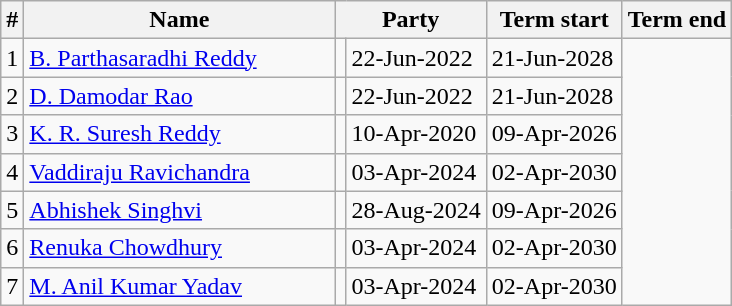<table class="wikitable sortable">
<tr>
<th>#</th>
<th style="width:200px">Name</th>
<th colspan="2">Party</th>
<th>Term start</th>
<th>Term end</th>
</tr>
<tr>
<td>1</td>
<td><a href='#'>B. Parthasaradhi Reddy</a></td>
<td></td>
<td>22-Jun-2022</td>
<td>21-Jun-2028</td>
</tr>
<tr>
<td>2</td>
<td><a href='#'>D. Damodar Rao</a></td>
<td></td>
<td>22-Jun-2022</td>
<td>21-Jun-2028</td>
</tr>
<tr>
<td>3</td>
<td><a href='#'>K. R. Suresh Reddy</a></td>
<td></td>
<td>10-Apr-2020</td>
<td>09-Apr-2026</td>
</tr>
<tr>
<td>4</td>
<td><a href='#'>Vaddiraju Ravichandra</a></td>
<td></td>
<td>03-Apr-2024</td>
<td>02-Apr-2030</td>
</tr>
<tr>
<td>5</td>
<td><a href='#'>Abhishek Singhvi</a></td>
<td></td>
<td>28-Aug-2024</td>
<td>09-Apr-2026</td>
</tr>
<tr>
<td>6</td>
<td><a href='#'>Renuka Chowdhury</a></td>
<td></td>
<td>03-Apr-2024</td>
<td>02-Apr-2030</td>
</tr>
<tr>
<td>7</td>
<td><a href='#'>M. Anil Kumar Yadav</a></td>
<td></td>
<td>03-Apr-2024</td>
<td>02-Apr-2030</td>
</tr>
</table>
